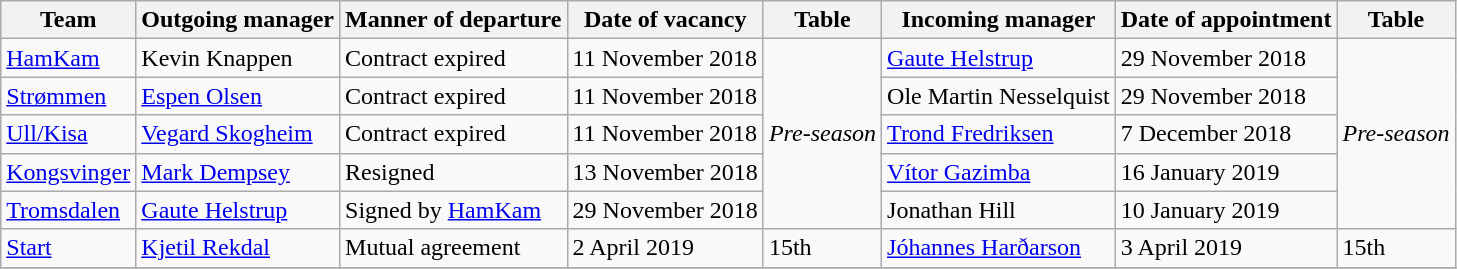<table class="wikitable">
<tr>
<th>Team</th>
<th>Outgoing manager</th>
<th>Manner of departure</th>
<th>Date of vacancy</th>
<th>Table</th>
<th>Incoming manager</th>
<th>Date of appointment</th>
<th>Table</th>
</tr>
<tr>
<td><a href='#'>HamKam</a></td>
<td> Kevin Knappen</td>
<td>Contract expired</td>
<td>11 November 2018</td>
<td rowspan="5"><em>Pre-season</em></td>
<td> <a href='#'>Gaute Helstrup</a></td>
<td>29 November 2018</td>
<td rowspan="5"><em>Pre-season</em></td>
</tr>
<tr>
<td><a href='#'>Strømmen</a></td>
<td> <a href='#'>Espen Olsen</a></td>
<td>Contract expired</td>
<td>11 November 2018</td>
<td> Ole Martin Nesselquist</td>
<td>29 November 2018</td>
</tr>
<tr>
<td><a href='#'>Ull/Kisa</a></td>
<td> <a href='#'>Vegard Skogheim</a></td>
<td>Contract expired</td>
<td>11 November 2018</td>
<td> <a href='#'>Trond Fredriksen</a></td>
<td>7 December 2018</td>
</tr>
<tr>
<td><a href='#'>Kongsvinger</a></td>
<td> <a href='#'>Mark Dempsey</a></td>
<td>Resigned</td>
<td>13 November 2018</td>
<td> <a href='#'>Vítor Gazimba</a></td>
<td>16 January 2019</td>
</tr>
<tr>
<td><a href='#'>Tromsdalen</a></td>
<td> <a href='#'>Gaute Helstrup</a></td>
<td>Signed by <a href='#'>HamKam</a></td>
<td>29 November 2018</td>
<td> Jonathan Hill</td>
<td>10 January 2019</td>
</tr>
<tr>
<td><a href='#'>Start</a></td>
<td> <a href='#'>Kjetil Rekdal</a></td>
<td>Mutual agreement</td>
<td>2 April 2019</td>
<td>15th</td>
<td> <a href='#'>Jóhannes Harðarson</a></td>
<td>3 April 2019</td>
<td>15th</td>
</tr>
<tr>
</tr>
</table>
